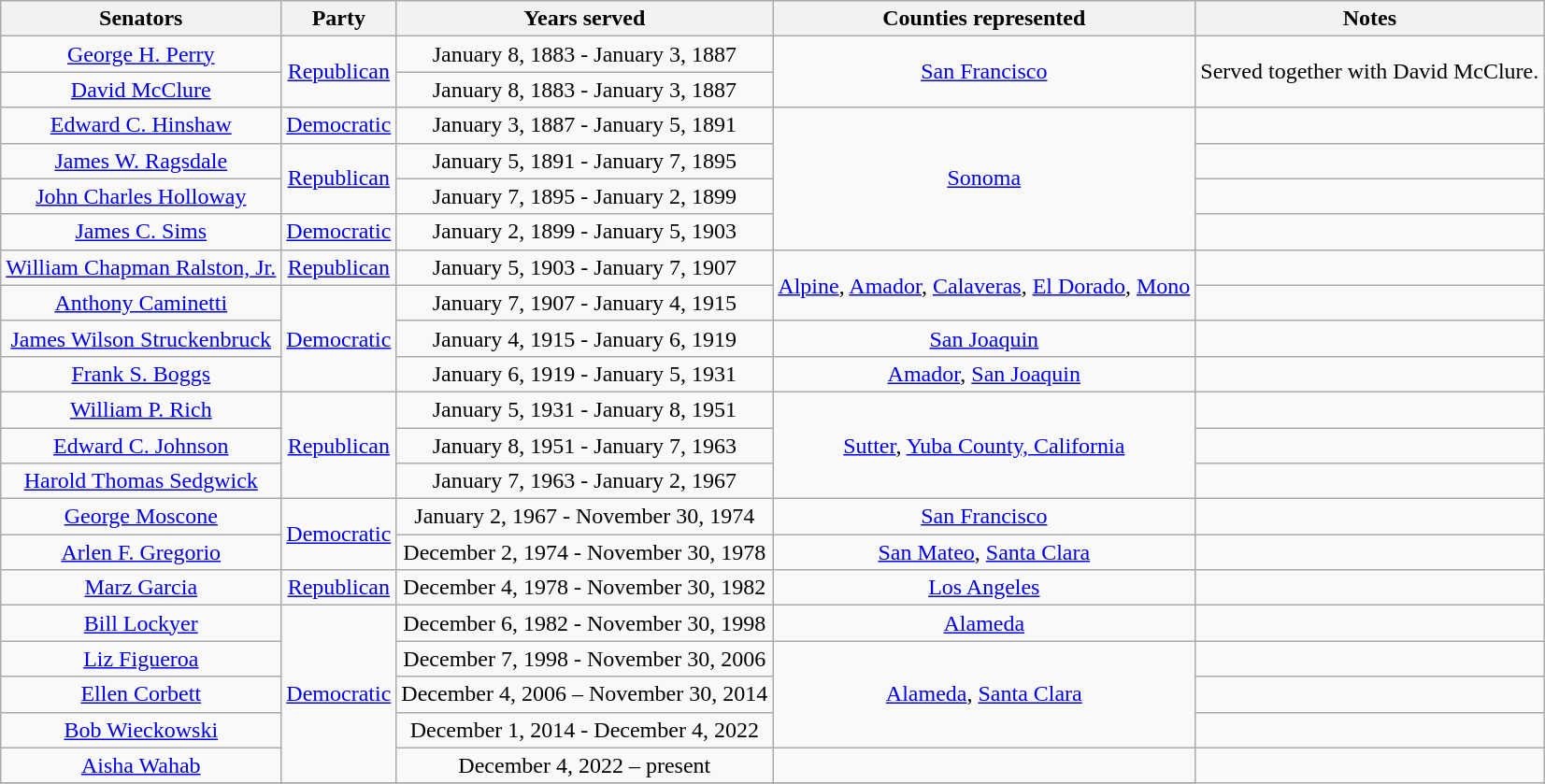<table class=wikitable style="text-align:center">
<tr>
<th>Senators</th>
<th>Party</th>
<th>Years served</th>
<th>Counties represented</th>
<th>Notes</th>
</tr>
<tr>
<td><a href='#'>George H. Perry</a></td>
<td rowspan=2 ><a href='#'>Republican</a></td>
<td>January 8, 1883 - January 3, 1887</td>
<td rowspan=2><a href='#'>San Francisco</a></td>
<td rowspan=2>Served together with David McClure.</td>
</tr>
<tr>
<td><a href='#'>David McClure</a></td>
<td>January 8, 1883 - January 3, 1887</td>
</tr>
<tr>
<td><a href='#'>Edward C. Hinshaw</a></td>
<td><a href='#'>Democratic</a></td>
<td>January 3, 1887 - January 5, 1891</td>
<td rowspan=4><a href='#'>Sonoma</a></td>
<td></td>
</tr>
<tr>
<td><a href='#'>James W. Ragsdale</a></td>
<td rowspan=2 ><a href='#'>Republican</a></td>
<td>January 5, 1891 - January 7, 1895</td>
<td></td>
</tr>
<tr>
<td><a href='#'>John Charles Holloway</a></td>
<td>January 7, 1895 - January 2, 1899</td>
<td></td>
</tr>
<tr>
<td><a href='#'>James C. Sims</a></td>
<td><a href='#'>Democratic</a></td>
<td>January 2, 1899 - January 5, 1903</td>
<td></td>
</tr>
<tr>
<td><a href='#'>William Chapman Ralston, Jr.</a></td>
<td><a href='#'>Republican</a></td>
<td>January 5, 1903 - January 7, 1907</td>
<td rowspan=2><a href='#'>Alpine</a>, <a href='#'>Amador</a>, <a href='#'>Calaveras</a>, <a href='#'>El Dorado</a>, <a href='#'>Mono</a></td>
<td></td>
</tr>
<tr>
<td><a href='#'>Anthony Caminetti</a></td>
<td rowspan=3 ><a href='#'>Democratic</a></td>
<td>January 7, 1907 - January 4, 1915</td>
<td></td>
</tr>
<tr>
<td><a href='#'>James Wilson Struckenbruck</a></td>
<td>January 4, 1915 - January 6, 1919</td>
<td><a href='#'>San Joaquin</a></td>
<td></td>
</tr>
<tr>
<td><a href='#'>Frank S. Boggs</a></td>
<td>January 6, 1919 - January 5, 1931</td>
<td><a href='#'>Amador</a>, <a href='#'>San Joaquin</a></td>
<td></td>
</tr>
<tr>
<td><a href='#'>William P. Rich</a></td>
<td rowspan=3 ><a href='#'>Republican</a></td>
<td>January 5, 1931 - January 8, 1951</td>
<td rowspan=3><a href='#'>Sutter</a>, <a href='#'>Yuba County, California</a></td>
<td></td>
</tr>
<tr>
<td><a href='#'>Edward C. Johnson</a></td>
<td>January 8, 1951 - January 7, 1963</td>
<td></td>
</tr>
<tr>
<td><a href='#'>Harold Thomas Sedgwick</a></td>
<td>January 7, 1963 - January 2, 1967</td>
<td></td>
</tr>
<tr>
<td><a href='#'>George Moscone</a></td>
<td rowspan=2 ><a href='#'>Democratic</a></td>
<td>January 2, 1967 - November 30, 1974</td>
<td><a href='#'>San Francisco</a></td>
<td></td>
</tr>
<tr>
<td><a href='#'>Arlen F. Gregorio</a></td>
<td>December 2, 1974 - November 30, 1978</td>
<td><a href='#'>San Mateo</a>, <a href='#'>Santa Clara</a></td>
<td></td>
</tr>
<tr>
<td><a href='#'>Marz Garcia</a></td>
<td><a href='#'>Republican</a></td>
<td>December 4, 1978 - November 30, 1982</td>
<td><a href='#'>Los Angeles</a></td>
<td></td>
</tr>
<tr>
<td rowspan=2><a href='#'>Bill Lockyer</a></td>
<td rowspan=6 ><a href='#'>Democratic</a></td>
<td rowspan=2>December 6, 1982 - November 30, 1998</td>
<td><a href='#'>Alameda</a></td>
<td rowspan=2></td>
</tr>
<tr>
<td rowspan=4><a href='#'>Alameda</a>, <a href='#'>Santa Clara</a></td>
</tr>
<tr>
<td><a href='#'>Liz Figueroa</a></td>
<td>December 7, 1998 - November 30, 2006</td>
<td></td>
</tr>
<tr>
<td><a href='#'>Ellen Corbett</a></td>
<td>December 4, 2006 – November 30, 2014</td>
<td></td>
</tr>
<tr>
<td><a href='#'>Bob Wieckowski</a></td>
<td>December 1, 2014 - December 4, 2022</td>
<td></td>
</tr>
<tr>
<td><a href='#'>Aisha Wahab</a></td>
<td>December 4, 2022 – present</td>
<td></td>
</tr>
<tr>
</tr>
</table>
